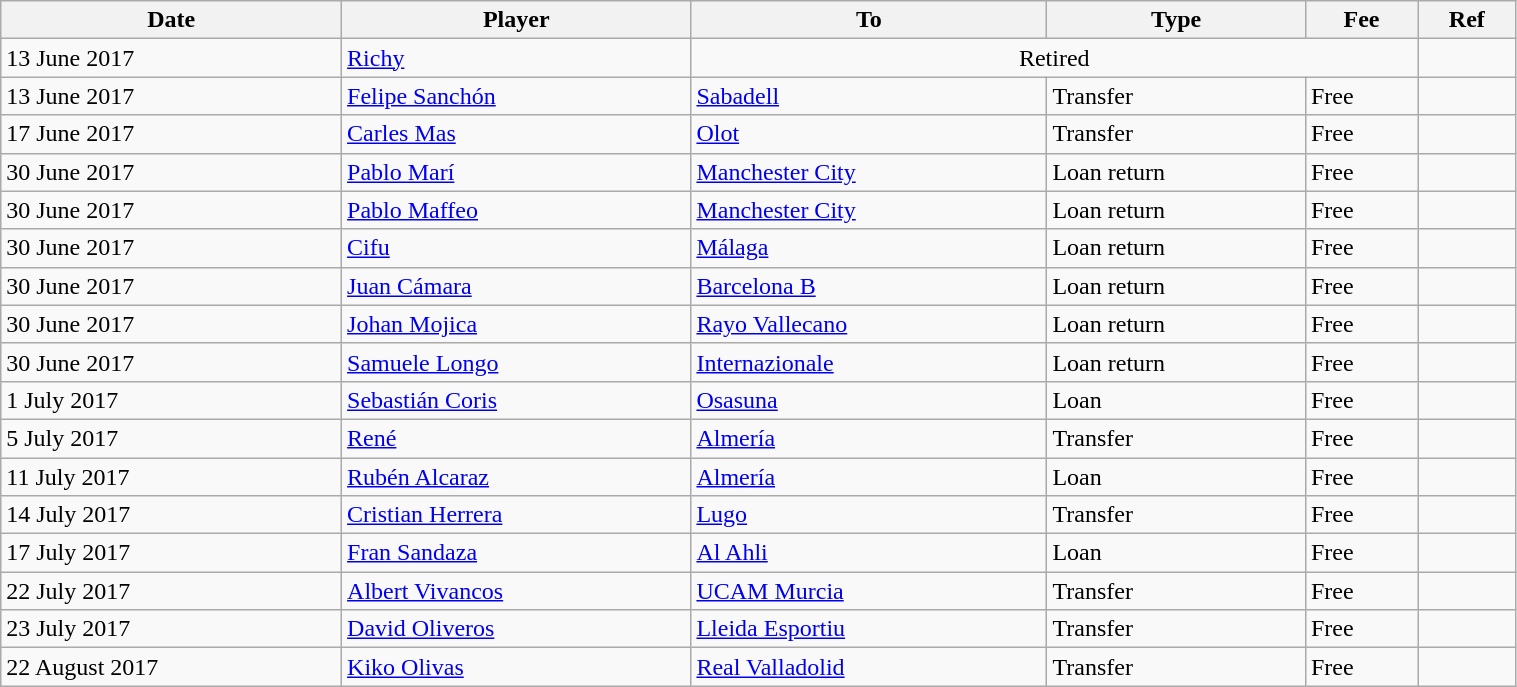<table class="wikitable" style="width:80%;">
<tr>
<th>Date</th>
<th>Player</th>
<th>To</th>
<th>Type</th>
<th>Fee</th>
<th>Ref</th>
</tr>
<tr>
<td>13 June 2017</td>
<td> <a href='#'>Richy</a></td>
<td colspan="3" align=center>Retired</td>
<td></td>
</tr>
<tr>
<td>13 June 2017</td>
<td> <a href='#'>Felipe Sanchón</a></td>
<td> <a href='#'>Sabadell</a></td>
<td>Transfer</td>
<td>Free</td>
<td></td>
</tr>
<tr>
<td>17 June 2017</td>
<td> <a href='#'>Carles Mas</a></td>
<td> <a href='#'>Olot</a></td>
<td>Transfer</td>
<td>Free</td>
<td></td>
</tr>
<tr>
<td>30 June 2017</td>
<td> <a href='#'>Pablo Marí</a></td>
<td> <a href='#'>Manchester City</a></td>
<td>Loan return</td>
<td>Free</td>
<td></td>
</tr>
<tr>
<td>30 June 2017</td>
<td> <a href='#'>Pablo Maffeo</a></td>
<td> <a href='#'>Manchester City</a></td>
<td>Loan return</td>
<td>Free</td>
<td></td>
</tr>
<tr>
<td>30 June 2017</td>
<td> <a href='#'>Cifu</a></td>
<td> <a href='#'>Málaga</a></td>
<td>Loan return</td>
<td>Free</td>
<td></td>
</tr>
<tr>
<td>30 June 2017</td>
<td> <a href='#'>Juan Cámara</a></td>
<td> <a href='#'>Barcelona B</a></td>
<td>Loan return</td>
<td>Free</td>
<td></td>
</tr>
<tr>
<td>30 June 2017</td>
<td> <a href='#'>Johan Mojica</a></td>
<td> <a href='#'>Rayo Vallecano</a></td>
<td>Loan return</td>
<td>Free</td>
<td></td>
</tr>
<tr>
<td>30 June 2017</td>
<td> <a href='#'>Samuele Longo</a></td>
<td> <a href='#'>Internazionale</a></td>
<td>Loan return</td>
<td>Free</td>
<td></td>
</tr>
<tr>
<td>1 July 2017</td>
<td> <a href='#'>Sebastián Coris</a></td>
<td> <a href='#'>Osasuna</a></td>
<td>Loan</td>
<td>Free</td>
<td></td>
</tr>
<tr>
<td>5 July 2017</td>
<td> <a href='#'>René</a></td>
<td> <a href='#'>Almería</a></td>
<td>Transfer</td>
<td>Free</td>
<td></td>
</tr>
<tr>
<td>11 July 2017</td>
<td> <a href='#'>Rubén Alcaraz</a></td>
<td> <a href='#'>Almería</a></td>
<td>Loan</td>
<td>Free</td>
<td></td>
</tr>
<tr>
<td>14 July 2017</td>
<td> <a href='#'>Cristian Herrera</a></td>
<td> <a href='#'>Lugo</a></td>
<td>Transfer</td>
<td>Free</td>
<td></td>
</tr>
<tr>
<td>17 July 2017</td>
<td> <a href='#'>Fran Sandaza</a></td>
<td> <a href='#'>Al Ahli</a></td>
<td>Loan</td>
<td>Free</td>
<td></td>
</tr>
<tr>
<td>22 July 2017</td>
<td> <a href='#'>Albert Vivancos</a></td>
<td> <a href='#'>UCAM Murcia</a></td>
<td>Transfer</td>
<td>Free</td>
<td></td>
</tr>
<tr>
<td>23 July 2017</td>
<td> <a href='#'>David Oliveros</a></td>
<td> <a href='#'>Lleida Esportiu</a></td>
<td>Transfer</td>
<td>Free</td>
<td></td>
</tr>
<tr>
<td>22 August 2017</td>
<td> <a href='#'>Kiko Olivas</a></td>
<td> <a href='#'>Real Valladolid</a></td>
<td>Transfer</td>
<td>Free</td>
<td></td>
</tr>
</table>
